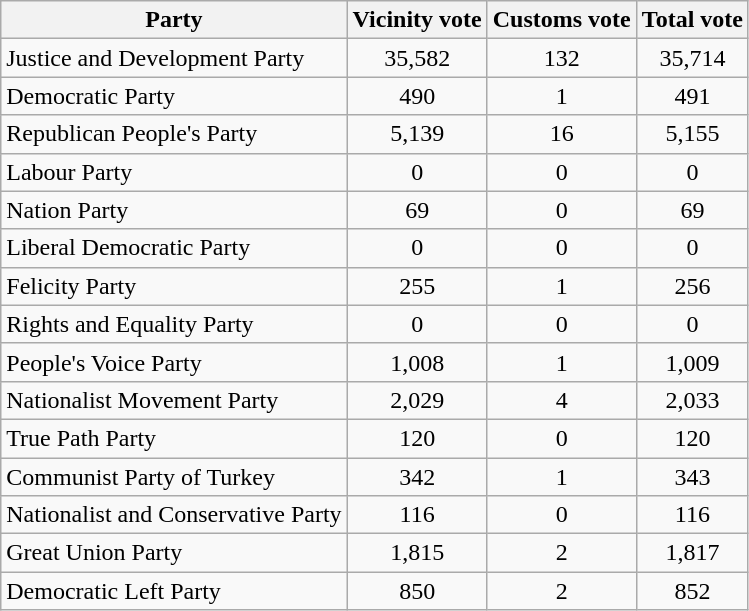<table class="wikitable sortable">
<tr>
<th style="text-align:center;">Party</th>
<th style="text-align:center;">Vicinity vote</th>
<th style="text-align:center;">Customs vote</th>
<th style="text-align:center;">Total vote</th>
</tr>
<tr>
<td>Justice and Development Party</td>
<td style="text-align:center;">35,582</td>
<td style="text-align:center;">132</td>
<td style="text-align:center;">35,714</td>
</tr>
<tr>
<td>Democratic Party</td>
<td style="text-align:center;">490</td>
<td style="text-align:center;">1</td>
<td style="text-align:center;">491</td>
</tr>
<tr>
<td>Republican People's Party</td>
<td style="text-align:center;">5,139</td>
<td style="text-align:center;">16</td>
<td style="text-align:center;">5,155</td>
</tr>
<tr>
<td>Labour Party</td>
<td style="text-align:center;">0</td>
<td style="text-align:center;">0</td>
<td style="text-align:center;">0</td>
</tr>
<tr>
<td>Nation Party</td>
<td style="text-align:center;">69</td>
<td style="text-align:center;">0</td>
<td style="text-align:center;">69</td>
</tr>
<tr>
<td>Liberal Democratic Party</td>
<td style="text-align:center;">0</td>
<td style="text-align:center;">0</td>
<td style="text-align:center;">0</td>
</tr>
<tr>
<td>Felicity Party</td>
<td style="text-align:center;">255</td>
<td style="text-align:center;">1</td>
<td style="text-align:center;">256</td>
</tr>
<tr>
<td>Rights and Equality Party</td>
<td style="text-align:center;">0</td>
<td style="text-align:center;">0</td>
<td style="text-align:center;">0</td>
</tr>
<tr>
<td>People's Voice Party</td>
<td style="text-align:center;">1,008</td>
<td style="text-align:center;">1</td>
<td style="text-align:center;">1,009</td>
</tr>
<tr>
<td>Nationalist Movement Party</td>
<td style="text-align:center;">2,029</td>
<td style="text-align:center;">4</td>
<td style="text-align:center;">2,033</td>
</tr>
<tr>
<td>True Path Party</td>
<td style="text-align:center;">120</td>
<td style="text-align:center;">0</td>
<td style="text-align:center;">120</td>
</tr>
<tr>
<td>Communist Party of Turkey</td>
<td style="text-align:center;">342</td>
<td style="text-align:center;">1</td>
<td style="text-align:center;">343</td>
</tr>
<tr>
<td>Nationalist and Conservative Party</td>
<td style="text-align:center;">116</td>
<td style="text-align:center;">0</td>
<td style="text-align:center;">116</td>
</tr>
<tr>
<td>Great Union Party</td>
<td style="text-align:center;">1,815</td>
<td style="text-align:center;">2</td>
<td style="text-align:center;">1,817</td>
</tr>
<tr>
<td>Democratic Left Party</td>
<td style="text-align:center;">850</td>
<td style="text-align:center;">2</td>
<td style="text-align:center;">852</td>
</tr>
</table>
